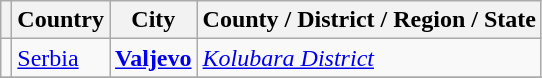<table class="wikitable">
<tr>
<th></th>
<th>Country</th>
<th>City</th>
<th>County / District / Region / State</th>
</tr>
<tr>
<td></td>
<td><a href='#'>Serbia</a></td>
<td><strong><a href='#'>Valjevo</a></strong></td>
<td><em><a href='#'>Kolubara District</a></em></td>
</tr>
<tr>
</tr>
</table>
